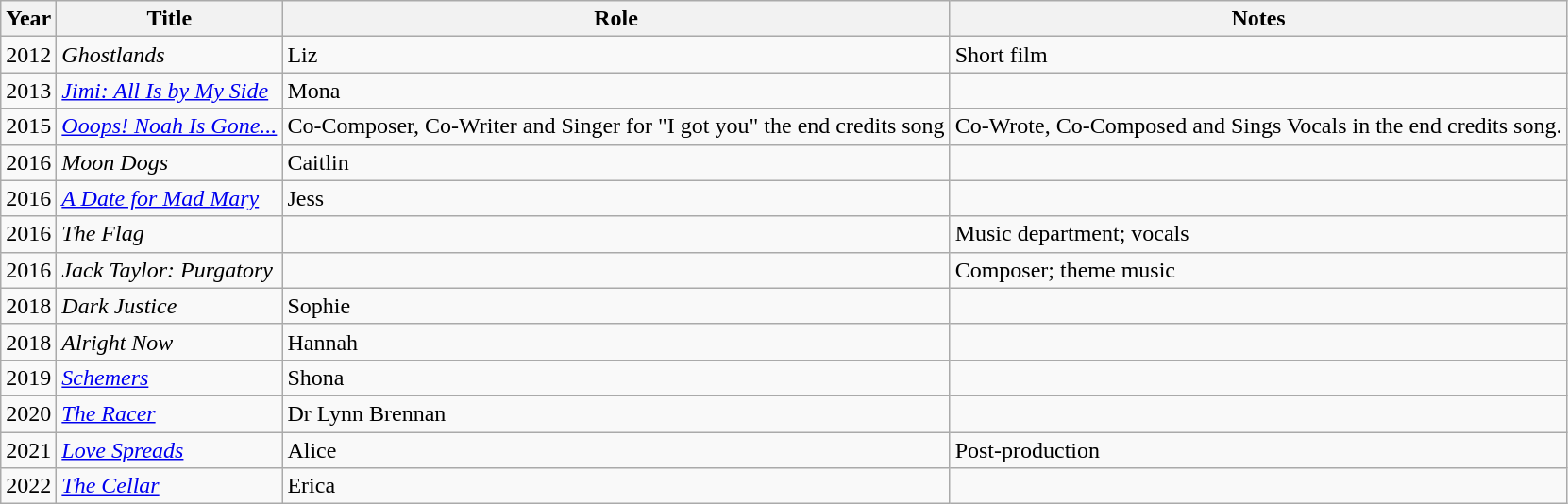<table class="wikitable sortable">
<tr>
<th>Year</th>
<th>Title</th>
<th>Role</th>
<th class="unsortable">Notes</th>
</tr>
<tr>
<td>2012</td>
<td><em>Ghostlands</em></td>
<td>Liz</td>
<td>Short film</td>
</tr>
<tr>
<td>2013</td>
<td><em><a href='#'>Jimi: All Is by My Side</a></em></td>
<td>Mona</td>
</tr>
<tr>
<td>2015</td>
<td><em><a href='#'>Ooops! Noah Is Gone...</a></em></td>
<td>Co-Composer, Co-Writer and Singer for "I got you" the end credits song</td>
<td>Co-Wrote, Co-Composed and Sings Vocals in the end credits song.</td>
</tr>
<tr>
<td>2016</td>
<td><em>Moon Dogs</em></td>
<td>Caitlin</td>
<td></td>
</tr>
<tr>
<td>2016</td>
<td><em><a href='#'>A Date for Mad Mary</a></em></td>
<td>Jess</td>
<td></td>
</tr>
<tr>
<td>2016</td>
<td><em>The Flag</em></td>
<td></td>
<td>Music department; vocals</td>
</tr>
<tr>
<td>2016</td>
<td><em>Jack Taylor: Purgatory</em></td>
<td></td>
<td>Composer; theme music</td>
</tr>
<tr>
<td>2018</td>
<td><em>Dark Justice</em></td>
<td>Sophie</td>
<td></td>
</tr>
<tr>
<td>2018</td>
<td><em>Alright Now</em></td>
<td>Hannah</td>
<td></td>
</tr>
<tr>
<td>2019</td>
<td><em><a href='#'>Schemers</a></em></td>
<td>Shona</td>
<td></td>
</tr>
<tr>
<td>2020</td>
<td><em><a href='#'>The Racer</a></em></td>
<td>Dr Lynn Brennan</td>
<td></td>
</tr>
<tr>
<td>2021</td>
<td><em><a href='#'>Love Spreads</a></em></td>
<td>Alice</td>
<td>Post-production</td>
</tr>
<tr>
<td>2022</td>
<td><em><a href='#'>The Cellar</a></em></td>
<td>Erica</td>
<td></td>
</tr>
</table>
